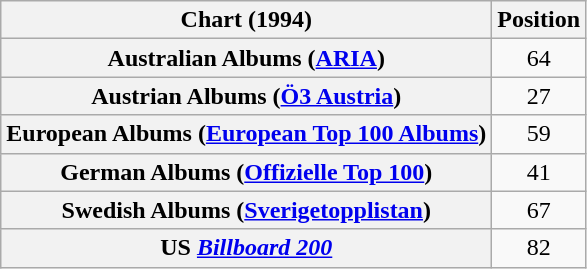<table class="wikitable plainrowheaders sortable">
<tr>
<th>Chart (1994)</th>
<th>Position</th>
</tr>
<tr>
<th scope="row">Australian Albums (<a href='#'>ARIA</a>)</th>
<td style="text-align:center;">64</td>
</tr>
<tr>
<th scope="row">Austrian Albums (<a href='#'>Ö3 Austria</a>)</th>
<td style="text-align:center;">27</td>
</tr>
<tr>
<th scope="row">European Albums (<a href='#'>European Top 100 Albums</a>)</th>
<td style="text-align:center;">59</td>
</tr>
<tr>
<th scope="row">German Albums (<a href='#'>Offizielle Top 100</a>)</th>
<td style="text-align:center;">41</td>
</tr>
<tr>
<th scope="row">Swedish Albums (<a href='#'>Sverigetopplistan</a>)</th>
<td style="text-align:center;">67</td>
</tr>
<tr>
<th scope="row">US <em><a href='#'>Billboard 200</a></em></th>
<td style="text-align:center;">82</td>
</tr>
</table>
